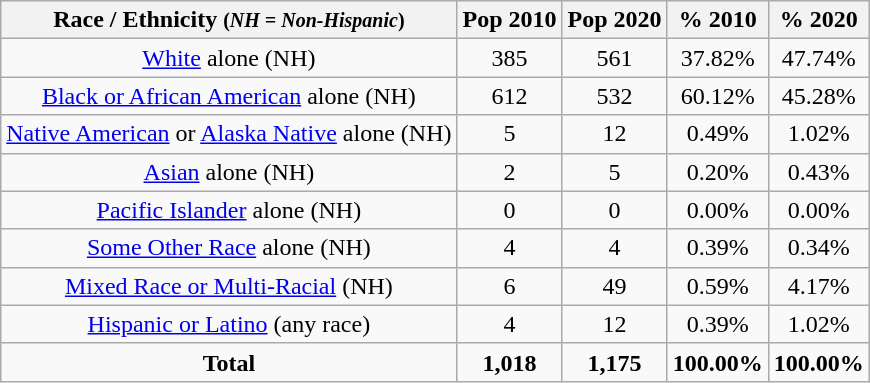<table class="wikitable" style="text-align:center;">
<tr>
<th>Race / Ethnicity <small>(<em>NH = Non-Hispanic</em>)</small></th>
<th>Pop 2010</th>
<th>Pop 2020</th>
<th>% 2010</th>
<th>% 2020</th>
</tr>
<tr>
<td><a href='#'>White</a> alone (NH)</td>
<td>385</td>
<td>561</td>
<td>37.82%</td>
<td>47.74%</td>
</tr>
<tr>
<td><a href='#'>Black or African American</a> alone (NH)</td>
<td>612</td>
<td>532</td>
<td>60.12%</td>
<td>45.28%</td>
</tr>
<tr>
<td><a href='#'>Native American</a> or <a href='#'>Alaska Native</a> alone (NH)</td>
<td>5</td>
<td>12</td>
<td>0.49%</td>
<td>1.02%</td>
</tr>
<tr>
<td><a href='#'>Asian</a> alone (NH)</td>
<td>2</td>
<td>5</td>
<td>0.20%</td>
<td>0.43%</td>
</tr>
<tr>
<td><a href='#'>Pacific Islander</a> alone (NH)</td>
<td>0</td>
<td>0</td>
<td>0.00%</td>
<td>0.00%</td>
</tr>
<tr>
<td><a href='#'>Some Other Race</a> alone (NH)</td>
<td>4</td>
<td>4</td>
<td>0.39%</td>
<td>0.34%</td>
</tr>
<tr>
<td><a href='#'>Mixed Race or Multi-Racial</a> (NH)</td>
<td>6</td>
<td>49</td>
<td>0.59%</td>
<td>4.17%</td>
</tr>
<tr>
<td><a href='#'>Hispanic or Latino</a> (any race)</td>
<td>4</td>
<td>12</td>
<td>0.39%</td>
<td>1.02%</td>
</tr>
<tr>
<td><strong>Total</strong></td>
<td><strong>1,018</strong></td>
<td><strong>1,175</strong></td>
<td><strong>100.00%</strong></td>
<td><strong>100.00%</strong></td>
</tr>
</table>
